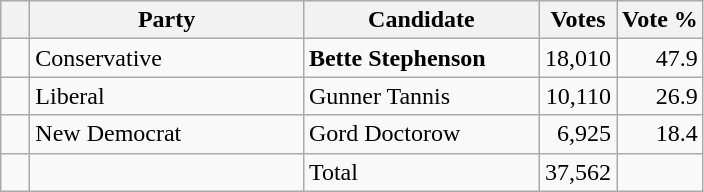<table class="wikitable">
<tr>
<th></th>
<th scope="col" width="175">Party</th>
<th scope="col" width="150">Candidate</th>
<th>Votes</th>
<th>Vote %</th>
</tr>
<tr>
<td>   </td>
<td>Conservative</td>
<td><strong>Bette Stephenson</strong></td>
<td align=right>18,010</td>
<td align=right>47.9</td>
</tr>
<tr>
<td>   </td>
<td>Liberal</td>
<td>Gunner Tannis</td>
<td align=right>10,110</td>
<td align=right>26.9</td>
</tr>
<tr>
<td>   </td>
<td>New Democrat</td>
<td>Gord Doctorow</td>
<td align=right>6,925</td>
<td align=right>18.4<br></td>
</tr>
<tr |>
<td></td>
<td></td>
<td>Total</td>
<td align=right>37,562</td>
<td></td>
</tr>
</table>
